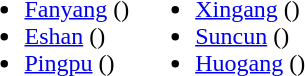<table>
<tr>
<td valign="top"><br><ul><li><a href='#'>Fanyang</a> ()</li><li><a href='#'>Eshan</a> ()</li><li><a href='#'>Pingpu</a> ()</li></ul></td>
<td valign="top"><br><ul><li><a href='#'>Xingang</a> ()</li><li><a href='#'>Suncun</a> ()</li><li><a href='#'>Huogang</a> ()</li></ul></td>
</tr>
</table>
